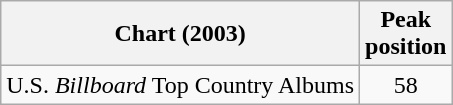<table class="wikitable">
<tr>
<th>Chart (2003)</th>
<th>Peak<br>position</th>
</tr>
<tr>
<td>U.S. <em>Billboard</em> Top Country Albums</td>
<td align="center">58</td>
</tr>
</table>
